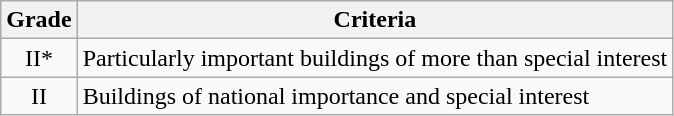<table class="wikitable">
<tr>
<th>Grade</th>
<th>Criteria</th>
</tr>
<tr>
<td align="center" >II*</td>
<td>Particularly important buildings of more than special interest</td>
</tr>
<tr>
<td align="center" >II</td>
<td>Buildings of national importance and special interest</td>
</tr>
</table>
